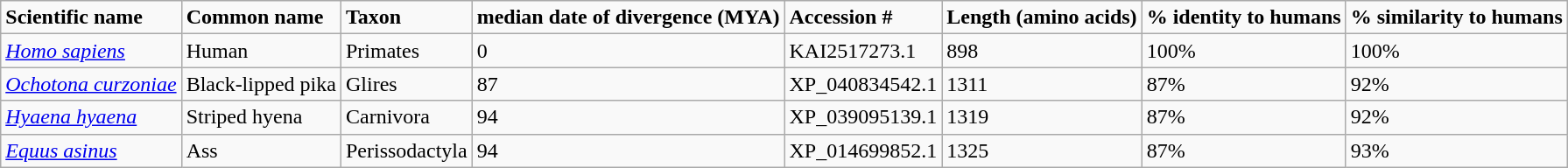<table class="wikitable sortable mw-collapsible mw-collapsed">
<tr>
<td><strong>Scientific name</strong></td>
<td><strong>Common name</strong></td>
<td><strong>Taxon</strong></td>
<td><strong>median date of divergence (MYA)</strong></td>
<td><strong>Accession #</strong></td>
<td><strong>Length (amino acids)</strong></td>
<td><strong>% identity to humans</strong></td>
<td><strong>% similarity to humans</strong></td>
</tr>
<tr>
<td><em><a href='#'>Homo sapiens</a></em></td>
<td>Human</td>
<td>Primates</td>
<td>0</td>
<td>KAI2517273.1</td>
<td>898</td>
<td>100%</td>
<td>100%</td>
</tr>
<tr>
<td><em><a href='#'>Ochotona curzoniae</a></em></td>
<td>Black-lipped pika</td>
<td>Glires</td>
<td>87</td>
<td>XP_040834542.1</td>
<td>1311</td>
<td>87%</td>
<td>92%</td>
</tr>
<tr>
<td><em><a href='#'>Hyaena hyaena</a></em></td>
<td>Striped hyena</td>
<td>Carnivora</td>
<td>94</td>
<td>XP_039095139.1</td>
<td>1319</td>
<td>87%</td>
<td>92%</td>
</tr>
<tr>
<td><em><a href='#'>Equus asinus</a></em></td>
<td>Ass</td>
<td>Perissodactyla</td>
<td>94</td>
<td>XP_014699852.1</td>
<td>1325</td>
<td>87%</td>
<td>93%</td>
</tr>
</table>
